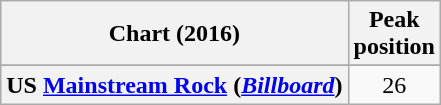<table class="wikitable sortable plainrowheaders">
<tr>
<th scope="col">Chart (2016)</th>
<th scope="col">Peak<br>position</th>
</tr>
<tr>
</tr>
<tr>
<th scope="row">US <a href='#'>Mainstream Rock</a> (<em><a href='#'>Billboard</a></em>)</th>
<td align="center">26</td>
</tr>
</table>
